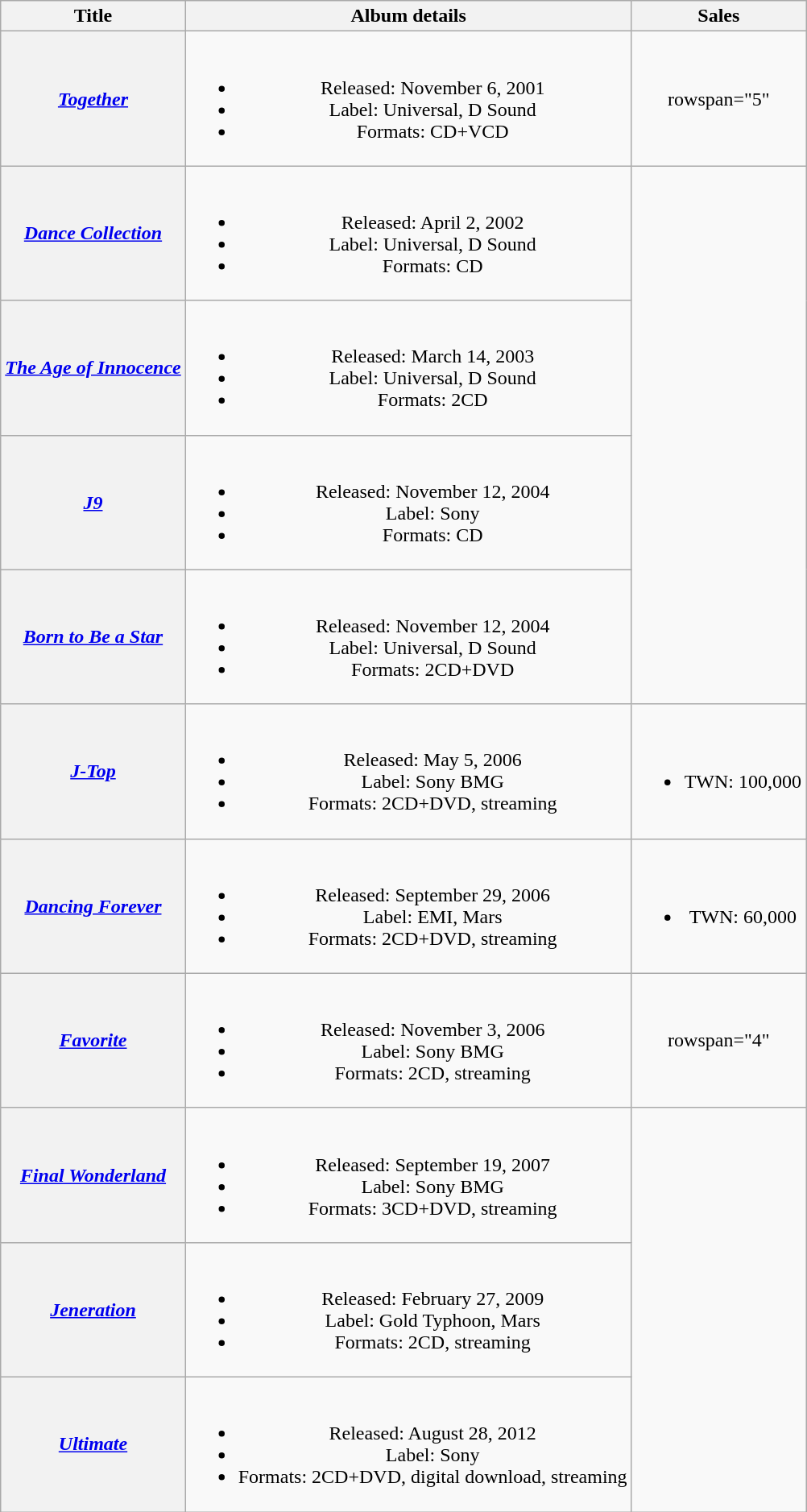<table class="wikitable plainrowheaders" style="text-align:center;">
<tr>
<th>Title</th>
<th>Album details</th>
<th>Sales</th>
</tr>
<tr>
<th scope="row"><em><a href='#'>Together</a></em></th>
<td><br><ul><li>Released: November 6, 2001</li><li>Label: Universal, D Sound</li><li>Formats: CD+VCD</li></ul></td>
<td>rowspan="5" </td>
</tr>
<tr>
<th scope="row"><em><a href='#'>Dance Collection</a></em></th>
<td><br><ul><li>Released: April 2, 2002</li><li>Label: Universal, D Sound</li><li>Formats: CD</li></ul></td>
</tr>
<tr>
<th scope="row"><em><a href='#'>The Age of Innocence</a></em></th>
<td><br><ul><li>Released: March 14, 2003</li><li>Label: Universal, D Sound</li><li>Formats: 2CD</li></ul></td>
</tr>
<tr>
<th scope="row"><em><a href='#'>J9</a></em></th>
<td><br><ul><li>Released: November 12, 2004</li><li>Label: Sony</li><li>Formats: CD</li></ul></td>
</tr>
<tr>
<th scope="row"><em><a href='#'>Born to Be a Star</a></em></th>
<td><br><ul><li>Released: November 12, 2004</li><li>Label: Universal, D Sound</li><li>Formats: 2CD+DVD</li></ul></td>
</tr>
<tr>
<th scope="row"><em><a href='#'>J-Top</a></em></th>
<td><br><ul><li>Released: May 5, 2006</li><li>Label: Sony BMG</li><li>Formats: 2CD+DVD, streaming</li></ul></td>
<td><br><ul><li>TWN: 100,000</li></ul></td>
</tr>
<tr>
<th scope="row"><em><a href='#'>Dancing Forever</a></em></th>
<td><br><ul><li>Released: September 29, 2006</li><li>Label: EMI, Mars</li><li>Formats: 2CD+DVD, streaming</li></ul></td>
<td><br><ul><li>TWN: 60,000</li></ul></td>
</tr>
<tr>
<th scope="row"><em><a href='#'>Favorite</a></em></th>
<td><br><ul><li>Released: November 3, 2006</li><li>Label: Sony BMG</li><li>Formats: 2CD, streaming</li></ul></td>
<td>rowspan="4" </td>
</tr>
<tr>
<th scope="row"><em><a href='#'>Final Wonderland</a></em></th>
<td><br><ul><li>Released: September 19, 2007</li><li>Label: Sony BMG</li><li>Formats: 3CD+DVD, streaming</li></ul></td>
</tr>
<tr>
<th scope="row"><em><a href='#'>Jeneration</a></em></th>
<td><br><ul><li>Released: February 27, 2009</li><li>Label: Gold Typhoon, Mars</li><li>Formats: 2CD, streaming</li></ul></td>
</tr>
<tr>
<th scope="row"><em><a href='#'>Ultimate</a></em></th>
<td><br><ul><li>Released: August 28, 2012</li><li>Label: Sony</li><li>Formats: 2CD+DVD, digital download, streaming</li></ul></td>
</tr>
</table>
